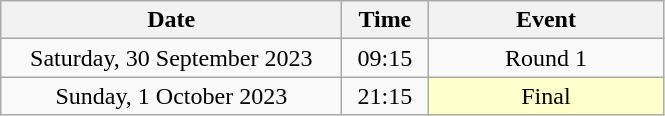<table class = "wikitable" style="text-align:center;">
<tr>
<th width=220>Date</th>
<th width=50>Time</th>
<th width=150>Event</th>
</tr>
<tr>
<td>Saturday, 30 September 2023</td>
<td>09:15</td>
<td>Round 1</td>
</tr>
<tr>
<td>Sunday, 1 October 2023</td>
<td>21:15</td>
<td bgcolor=ffffcc>Final</td>
</tr>
</table>
